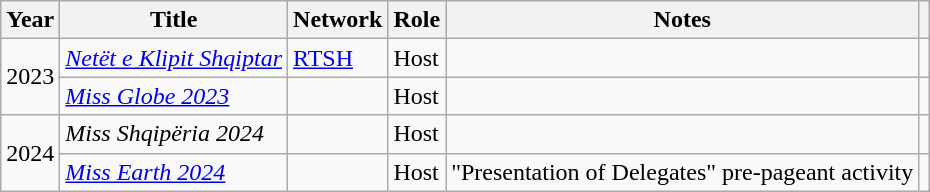<table class="wikitable">
<tr>
<th>Year</th>
<th>Title</th>
<th>Network</th>
<th>Role</th>
<th>Notes</th>
<th></th>
</tr>
<tr>
<td rowspan="2">2023</td>
<td><em><a href='#'>Netët e Klipit Shqiptar</a></em></td>
<td><a href='#'>RTSH</a></td>
<td>Host</td>
<td></td>
<td></td>
</tr>
<tr>
<td><em><a href='#'>Miss Globe 2023</a></em></td>
<td></td>
<td>Host</td>
<td></td>
<td></td>
</tr>
<tr>
<td rowspan=2>2024</td>
<td><em>Miss Shqipëria 2024</em></td>
<td></td>
<td>Host</td>
<td></td>
<td></td>
</tr>
<tr>
<td><em><a href='#'>Miss Earth 2024</a></em></td>
<td></td>
<td>Host</td>
<td>"Presentation of Delegates" pre-pageant activity</td>
<td></td>
</tr>
</table>
